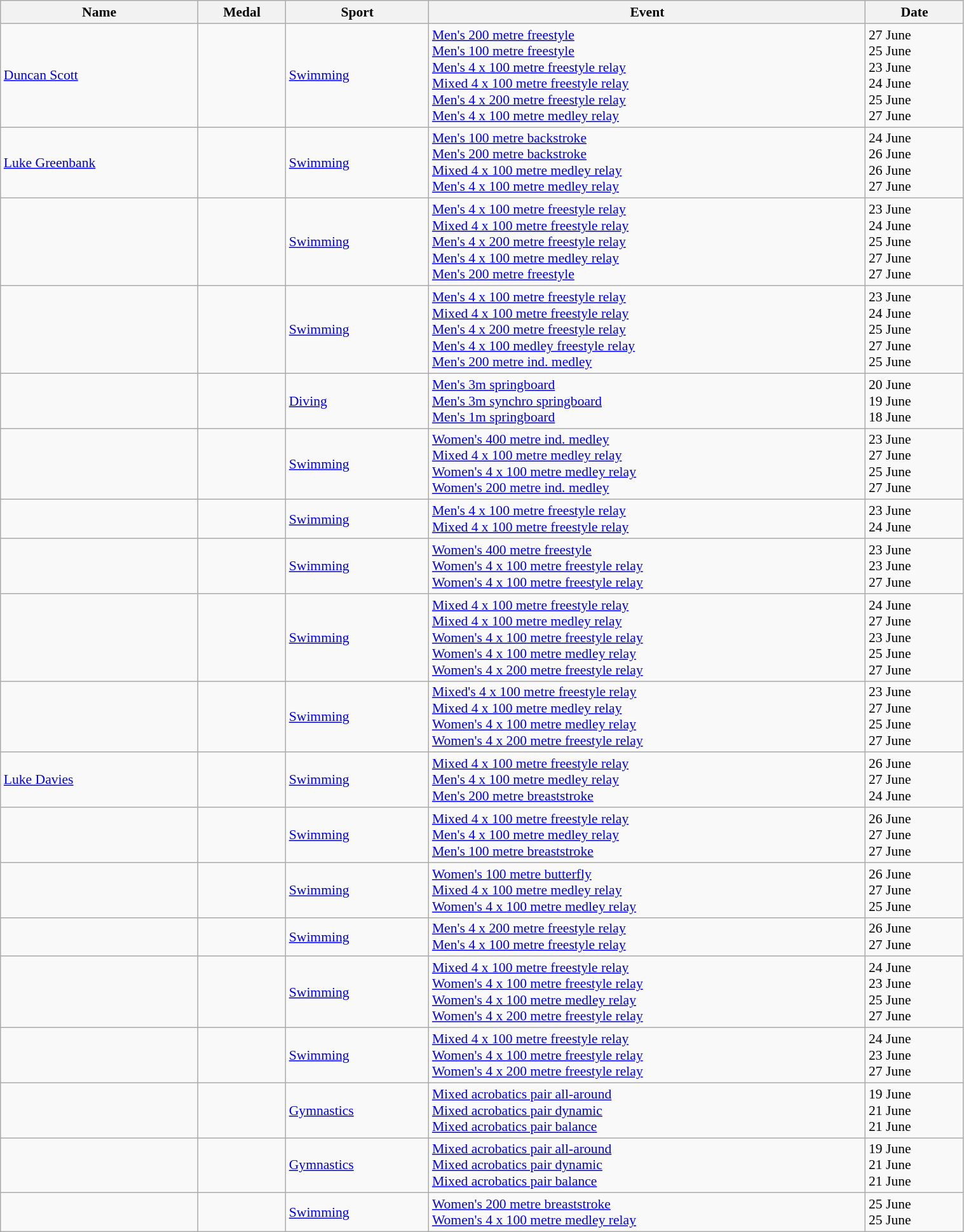<table class="wikitable sortable" style="font-size:90%" width="80%">
<tr>
<th>Name</th>
<th>Medal</th>
<th>Sport</th>
<th>Event</th>
<th>Date</th>
</tr>
<tr>
<td><a href='#'>Duncan Scott</a></td>
<td><br><br><br><br><br></td>
<td><a href='#'>Swimming</a></td>
<td><a href='#'>Men's 200 metre freestyle</a><br> <a href='#'>Men's 100 metre freestyle</a><br> <a href='#'>Men's 4 x 100 metre freestyle relay</a><br>  <a href='#'>Mixed 4 x 100 metre freestyle relay</a><br>  <a href='#'>Men's 4 x 200 metre freestyle relay</a><br>  <a href='#'>Men's 4 x 100 metre medley relay</a></td>
<td>27 June<br>25 June<br>23 June<br>24 June<br>25 June<br>27 June</td>
</tr>
<tr>
<td><a href='#'>Luke Greenbank</a></td>
<td><br><br><br></td>
<td><a href='#'>Swimming</a></td>
<td><a href='#'>Men's 100 metre backstroke</a><br> <a href='#'>Men's 200 metre backstroke</a> <br><a href='#'>Mixed 4 x 100 metre medley relay</a><br><a href='#'>Men's 4 x 100 metre medley relay</a></td>
<td>24 June<br>26 June<br>26 June<br>27 June</td>
</tr>
<tr>
<td></td>
<td><br><br><br><br></td>
<td><a href='#'>Swimming</a></td>
<td><a href='#'>Men's 4 x 100 metre freestyle relay</a><br>  <a href='#'>Mixed 4 x 100 metre freestyle relay</a><br><a href='#'>Men's 4 x 200 metre freestyle relay</a><br><a href='#'>Men's 4 x 100 metre medley relay</a><br><a href='#'>Men's 200 metre freestyle</a></td>
<td>23 June<br>24 June<br>25 June<br>27 June<br>27 June</td>
</tr>
<tr>
<td></td>
<td><br><br><br><br></td>
<td><a href='#'>Swimming</a></td>
<td><a href='#'>Men's 4 x 100 metre freestyle relay</a><br>  <a href='#'>Mixed 4 x 100 metre freestyle relay</a><br><a href='#'>Men's 4 x 200 metre freestyle relay</a><br><a href='#'>Men's 4 x 100 medley freestyle relay</a><br> <a href='#'>Men's 200 metre ind. medley</a></td>
<td>23 June<br>24 June<br>25 June<br>27 June<br>25 June</td>
</tr>
<tr>
<td></td>
<td><br><br></td>
<td><a href='#'>Diving</a></td>
<td><a href='#'>Men's 3m springboard</a><br><a href='#'>Men's 3m synchro springboard</a><br><a href='#'>Men's 1m springboard</a></td>
<td>20 June<br>19 June<br>18 June</td>
</tr>
<tr>
<td></td>
<td><br><br><br></td>
<td><a href='#'>Swimming</a></td>
<td><a href='#'>Women's 400 metre ind. medley</a><br><a href='#'>Mixed 4 x 100 metre medley relay</a><br>  <a href='#'>Women's 4 x 100 metre medley relay</a><br><a href='#'>Women's 200 metre ind. medley</a></td>
<td>23 June<br>27 June <br>25 June<br>27 June</td>
</tr>
<tr>
<td></td>
<td><br></td>
<td><a href='#'>Swimming</a></td>
<td><a href='#'>Men's 4 x 100 metre freestyle relay</a><br>  <a href='#'>Mixed 4 x 100 metre freestyle relay</a></td>
<td>23 June<br>24 June</td>
</tr>
<tr>
<td></td>
<td><br><br></td>
<td><a href='#'>Swimming</a></td>
<td><a href='#'>Women's 400 metre freestyle</a><br>  <a href='#'>Women's 4 x 100 metre freestyle relay</a><br>  <a href='#'>Women's 4 x 100 metre freestyle relay</a></td>
<td>23 June<br>23 June<br>27 June</td>
</tr>
<tr>
<td></td>
<td><br><br><br><br></td>
<td><a href='#'>Swimming</a></td>
<td><a href='#'>Mixed 4 x 100 metre freestyle relay</a><br><a href='#'>Mixed 4 x 100 metre medley relay</a><br><a href='#'>Women's 4 x 100 metre freestyle relay</a><br><a href='#'>Women's 4 x 100 metre medley relay</a><br><a href='#'>Women's 4 x 200 metre freestyle relay</a></td>
<td>24 June<br>27 June<br>23 June<br>25 June<br>27 June</td>
</tr>
<tr>
<td></td>
<td><br><br><br></td>
<td><a href='#'>Swimming</a></td>
<td><a href='#'>Mixed's 4 x 100 metre freestyle relay</a><br><a href='#'>Mixed 4 x 100 metre medley relay</a><br> <a href='#'>Women's 4 x 100 metre medley relay</a> <br><a href='#'>Women's 4 x 200 metre freestyle relay</a></td>
<td>23 June<br>27 June<br> 25 June<br>27 June</td>
</tr>
<tr>
<td><a href='#'>Luke Davies</a></td>
<td><br><br></td>
<td><a href='#'>Swimming</a></td>
<td><a href='#'>Mixed 4 x 100 metre freestyle relay</a><br><a href='#'>Men's 4 x 100 metre medley relay</a><br><a href='#'>Men's 200 metre breaststroke</a></td>
<td>26 June<br>27 June<br>24 June</td>
</tr>
<tr>
<td></td>
<td><br><br></td>
<td><a href='#'>Swimming</a></td>
<td><a href='#'>Mixed 4 x 100 metre freestyle relay</a><br><a href='#'>Men's 4 x 100 metre medley relay</a><br><a href='#'>Men's 100 metre breaststroke</a></td>
<td>26 June<br>27 June<br>27 June</td>
</tr>
<tr>
<td></td>
<td><br><br></td>
<td><a href='#'>Swimming</a></td>
<td><a href='#'>Women's 100 metre butterfly</a><br><a href='#'>Mixed 4 x 100 metre medley relay</a><br> <a href='#'>Women's 4 x 100 metre medley relay</a></td>
<td>26 June<br> 27 June<br>25 June</td>
</tr>
<tr>
<td></td>
<td><br></td>
<td><a href='#'>Swimming</a></td>
<td><a href='#'>Men's 4 x 200 metre freestyle relay</a><br><a href='#'>Men's 4 x 100 metre freestyle relay</a></td>
<td>26 June<br>27 June</td>
</tr>
<tr>
<td></td>
<td><br><br><br></td>
<td><a href='#'>Swimming</a></td>
<td><a href='#'>Mixed 4 x 100 metre freestyle relay</a><br><a href='#'>Women's 4 x 100 metre freestyle relay</a><br><a href='#'>Women's 4 x 100 metre medley relay</a><br><a href='#'>Women's 4 x 200 metre freestyle relay</a></td>
<td>24 June<br>23 June<br>25 June<br>27 June</td>
</tr>
<tr>
<td></td>
<td><br><br></td>
<td><a href='#'>Swimming</a></td>
<td><a href='#'>Mixed 4 x 100 metre freestyle relay</a><br><a href='#'>Women's 4 x 100 metre freestyle relay</a><br><a href='#'>Women's 4 x 200 metre freestyle relay</a></td>
<td>24 June<br>23 June<br>27 June</td>
</tr>
<tr>
<td></td>
<td><br><br></td>
<td><a href='#'>Gymnastics</a></td>
<td><a href='#'>Mixed acrobatics pair all-around</a><br><a href='#'>Mixed acrobatics pair dynamic</a> <br><a href='#'>Mixed acrobatics pair balance</a></td>
<td>19 June<br>21 June<br>21 June</td>
</tr>
<tr>
<td></td>
<td><br><br></td>
<td><a href='#'>Gymnastics</a></td>
<td><a href='#'>Mixed acrobatics pair all-around</a><br><a href='#'>Mixed acrobatics pair dynamic</a> <br><a href='#'>Mixed acrobatics pair balance</a></td>
<td>19 June<br>21 June<br>21 June</td>
</tr>
<tr>
<td></td>
<td><br></td>
<td><a href='#'>Swimming</a></td>
<td><a href='#'>Women's 200 metre breaststroke</a><br><a href='#'>Women's 4 x 100 metre medley relay</a></td>
<td>25 June<br>25 June</td>
</tr>
</table>
